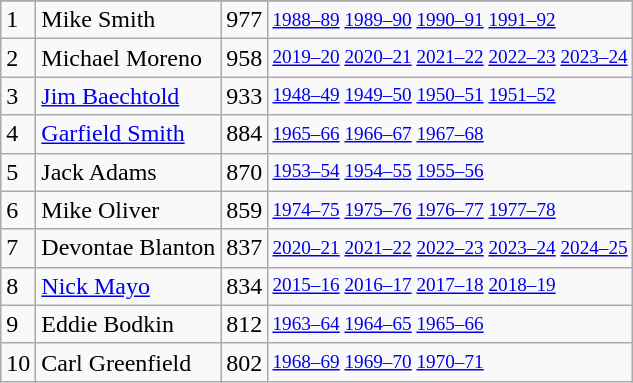<table class="wikitable">
<tr>
</tr>
<tr>
<td>1</td>
<td>Mike Smith</td>
<td>977</td>
<td style="font-size:80%;"><a href='#'>1988–89</a> <a href='#'>1989–90</a> <a href='#'>1990–91</a> <a href='#'>1991–92</a></td>
</tr>
<tr>
<td>2</td>
<td>Michael Moreno</td>
<td>958</td>
<td style="font-size:80%;"><a href='#'>2019–20</a> <a href='#'>2020–21</a> <a href='#'>2021–22</a> <a href='#'>2022–23</a> <a href='#'>2023–24</a></td>
</tr>
<tr>
<td>3</td>
<td><a href='#'>Jim Baechtold</a></td>
<td>933</td>
<td style="font-size:80%;"><a href='#'>1948–49</a> <a href='#'>1949–50</a> <a href='#'>1950–51</a> <a href='#'>1951–52</a></td>
</tr>
<tr>
<td>4</td>
<td><a href='#'>Garfield Smith</a></td>
<td>884</td>
<td style="font-size:80%;"><a href='#'>1965–66</a> <a href='#'>1966–67</a> <a href='#'>1967–68</a></td>
</tr>
<tr>
<td>5</td>
<td>Jack Adams</td>
<td>870</td>
<td style="font-size:80%;"><a href='#'>1953–54</a> <a href='#'>1954–55</a> <a href='#'>1955–56</a></td>
</tr>
<tr>
<td>6</td>
<td>Mike Oliver</td>
<td>859</td>
<td style="font-size:80%;"><a href='#'>1974–75</a> <a href='#'>1975–76</a> <a href='#'>1976–77</a> <a href='#'>1977–78</a></td>
</tr>
<tr>
<td>7</td>
<td>Devontae Blanton</td>
<td>837</td>
<td style="font-size:80%;"><a href='#'>2020–21</a> <a href='#'>2021–22</a> <a href='#'>2022–23</a> <a href='#'>2023–24</a> <a href='#'>2024–25</a></td>
</tr>
<tr>
<td>8</td>
<td><a href='#'>Nick Mayo</a></td>
<td>834</td>
<td style="font-size:80%;"><a href='#'>2015–16</a> <a href='#'>2016–17</a> <a href='#'>2017–18</a> <a href='#'>2018–19</a></td>
</tr>
<tr>
<td>9</td>
<td>Eddie Bodkin</td>
<td>812</td>
<td style="font-size:80%;"><a href='#'>1963–64</a> <a href='#'>1964–65</a> <a href='#'>1965–66</a></td>
</tr>
<tr>
<td>10</td>
<td>Carl Greenfield</td>
<td>802</td>
<td style="font-size:80%;"><a href='#'>1968–69</a> <a href='#'>1969–70</a> <a href='#'>1970–71</a></td>
</tr>
</table>
